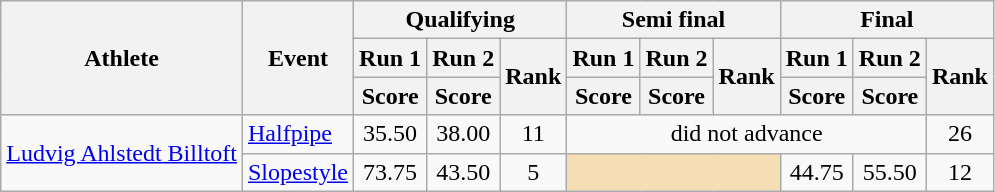<table class="wikitable">
<tr>
<th rowspan="3">Athlete</th>
<th rowspan="3">Event</th>
<th colspan="3">Qualifying</th>
<th colspan="3">Semi final</th>
<th colspan="3">Final</th>
</tr>
<tr>
<th>Run 1</th>
<th>Run 2</th>
<th rowspan="2">Rank</th>
<th>Run 1</th>
<th>Run 2</th>
<th rowspan="2">Rank</th>
<th>Run 1</th>
<th>Run 2</th>
<th rowspan="2">Rank</th>
</tr>
<tr>
<th>Score</th>
<th>Score</th>
<th>Score</th>
<th>Score</th>
<th>Score</th>
<th>Score</th>
</tr>
<tr>
<td rowspan="2"><a href='#'>Ludvig Ahlstedt Billtoft</a></td>
<td><a href='#'>Halfpipe</a></td>
<td align="center">35.50</td>
<td align="center">38.00</td>
<td align="center">11</td>
<td colspan=5 align="center">did not advance</td>
<td align="center">26</td>
</tr>
<tr>
<td><a href='#'>Slopestyle</a></td>
<td align="center">73.75</td>
<td align="center">43.50</td>
<td align="center">5</td>
<td colspan=3 bgcolor="wheat"></td>
<td align="center">44.75</td>
<td align="center">55.50</td>
<td align="center">12</td>
</tr>
</table>
